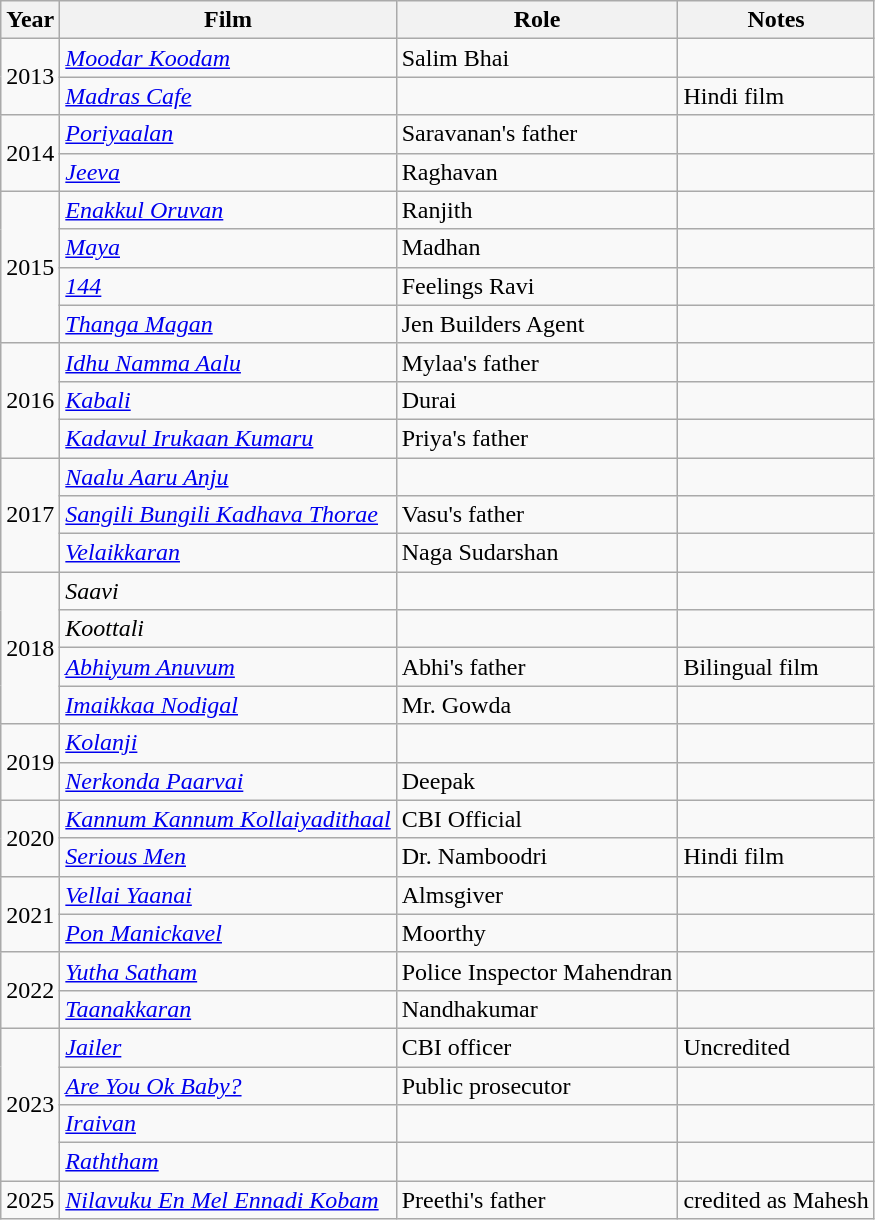<table class="wikitable sortable">
<tr>
<th>Year</th>
<th>Film</th>
<th>Role</th>
<th>Notes</th>
</tr>
<tr>
<td rowspan="2">2013</td>
<td><em><a href='#'>Moodar Koodam</a></em></td>
<td>Salim Bhai</td>
<td></td>
</tr>
<tr>
<td><em><a href='#'>Madras Cafe</a></em></td>
<td></td>
<td>Hindi film</td>
</tr>
<tr>
<td rowspan="2">2014</td>
<td><em><a href='#'>Poriyaalan</a></em></td>
<td>Saravanan's father</td>
<td></td>
</tr>
<tr>
<td><em><a href='#'>Jeeva</a></em></td>
<td>Raghavan</td>
<td></td>
</tr>
<tr>
<td rowspan="4">2015</td>
<td><em><a href='#'>Enakkul Oruvan</a></em></td>
<td>Ranjith</td>
<td></td>
</tr>
<tr>
<td><em><a href='#'>Maya</a></em></td>
<td>Madhan</td>
<td></td>
</tr>
<tr>
<td><em><a href='#'>144</a></em></td>
<td>Feelings Ravi</td>
<td></td>
</tr>
<tr>
<td><em><a href='#'>Thanga Magan</a></em></td>
<td>Jen Builders Agent</td>
<td></td>
</tr>
<tr>
<td rowspan="3">2016</td>
<td><em><a href='#'>Idhu Namma Aalu</a></em></td>
<td>Mylaa's father</td>
<td></td>
</tr>
<tr>
<td><em><a href='#'>Kabali</a></em></td>
<td>Durai</td>
<td></td>
</tr>
<tr>
<td><em><a href='#'>Kadavul Irukaan Kumaru</a></em></td>
<td>Priya's father</td>
<td></td>
</tr>
<tr>
<td rowspan="3">2017</td>
<td><em><a href='#'>Naalu Aaru Anju</a></em></td>
<td></td>
<td></td>
</tr>
<tr>
<td><em><a href='#'>Sangili Bungili Kadhava Thorae</a></em></td>
<td>Vasu's father</td>
<td></td>
</tr>
<tr>
<td><em><a href='#'>Velaikkaran</a></em></td>
<td>Naga Sudarshan</td>
<td></td>
</tr>
<tr>
<td rowspan="4">2018</td>
<td><em>Saavi</em></td>
<td></td>
<td></td>
</tr>
<tr>
<td><em>Koottali</em></td>
<td></td>
<td></td>
</tr>
<tr>
<td><em><a href='#'>Abhiyum Anuvum</a></em></td>
<td>Abhi's father</td>
<td>Bilingual film</td>
</tr>
<tr>
<td><em><a href='#'>Imaikkaa Nodigal</a></em></td>
<td>Mr. Gowda</td>
<td></td>
</tr>
<tr>
<td rowspan="2">2019</td>
<td><em><a href='#'>Kolanji</a></em></td>
<td></td>
<td></td>
</tr>
<tr>
<td><em><a href='#'>Nerkonda Paarvai</a></em></td>
<td>Deepak</td>
<td></td>
</tr>
<tr>
<td rowspan="2">2020</td>
<td><em><a href='#'>Kannum Kannum Kollaiyadithaal</a></em></td>
<td>CBI Official</td>
<td></td>
</tr>
<tr>
<td><em><a href='#'>Serious Men</a></em></td>
<td>Dr. Namboodri</td>
<td>Hindi film</td>
</tr>
<tr>
<td rowspan="2">2021</td>
<td><em><a href='#'>Vellai Yaanai</a></em></td>
<td>Almsgiver</td>
<td></td>
</tr>
<tr>
<td><em><a href='#'>Pon Manickavel</a></em></td>
<td>Moorthy</td>
<td></td>
</tr>
<tr>
<td rowspan="2">2022</td>
<td><em><a href='#'>Yutha Satham</a></em></td>
<td>Police Inspector Mahendran</td>
<td></td>
</tr>
<tr>
<td><em><a href='#'>Taanakkaran</a></em></td>
<td>Nandhakumar</td>
<td></td>
</tr>
<tr>
<td rowspan="4">2023</td>
<td><em><a href='#'>Jailer</a></em></td>
<td>CBI officer</td>
<td>Uncredited</td>
</tr>
<tr>
<td><em><a href='#'>Are You Ok Baby?</a></em></td>
<td>Public prosecutor</td>
<td></td>
</tr>
<tr>
<td><em><a href='#'>Iraivan</a></em></td>
<td></td>
<td></td>
</tr>
<tr>
<td><em><a href='#'>Raththam</a></em></td>
<td></td>
<td></td>
</tr>
<tr>
<td>2025</td>
<td><em><a href='#'>Nilavuku En Mel Ennadi Kobam</a></em></td>
<td>Preethi's father</td>
<td>credited as Mahesh</td>
</tr>
</table>
